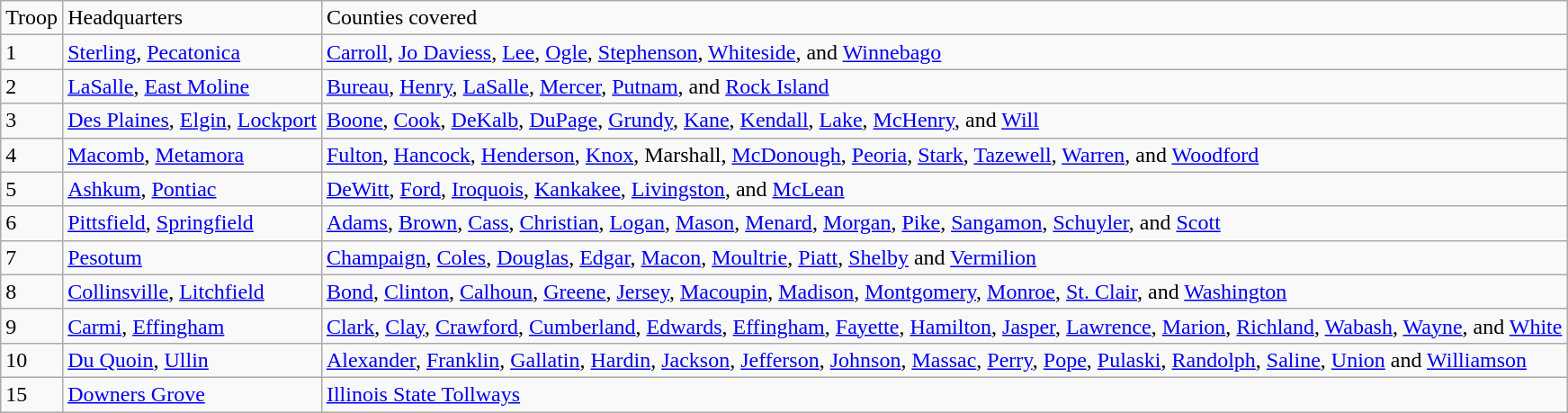<table class="wikitable">
<tr>
<td>Troop</td>
<td>Headquarters</td>
<td>Counties covered</td>
</tr>
<tr>
<td>1</td>
<td><a href='#'>Sterling</a>, <a href='#'>Pecatonica</a></td>
<td><a href='#'>Carroll</a>, <a href='#'>Jo Daviess</a>, <a href='#'>Lee</a>, <a href='#'>Ogle</a>, <a href='#'>Stephenson</a>, <a href='#'>Whiteside</a>, and <a href='#'>Winnebago</a></td>
</tr>
<tr>
<td>2</td>
<td><a href='#'>LaSalle</a>, <a href='#'>East Moline</a></td>
<td><a href='#'>Bureau</a>, <a href='#'>Henry</a>, <a href='#'>LaSalle</a>, <a href='#'>Mercer</a>, <a href='#'>Putnam</a>, and <a href='#'>Rock Island</a></td>
</tr>
<tr>
<td>3</td>
<td><a href='#'>Des Plaines</a>, <a href='#'>Elgin</a>, <a href='#'>Lockport</a></td>
<td><a href='#'>Boone</a>, <a href='#'>Cook</a>, <a href='#'>DeKalb</a>, <a href='#'>DuPage</a>, <a href='#'>Grundy</a>, <a href='#'>Kane</a>, <a href='#'>Kendall</a>, <a href='#'>Lake</a>, <a href='#'>McHenry</a>, and <a href='#'>Will</a></td>
</tr>
<tr>
<td>4</td>
<td><a href='#'>Macomb</a>, <a href='#'>Metamora</a></td>
<td><a href='#'>Fulton</a>, <a href='#'>Hancock</a>, <a href='#'>Henderson</a>, <a href='#'>Knox</a>, Marshall, <a href='#'>McDonough</a>, <a href='#'>Peoria</a>, <a href='#'>Stark</a>, <a href='#'>Tazewell</a>, <a href='#'>Warren</a>, and <a href='#'>Woodford</a></td>
</tr>
<tr>
<td>5</td>
<td><a href='#'>Ashkum</a>, <a href='#'>Pontiac</a></td>
<td><a href='#'>DeWitt</a>, <a href='#'>Ford</a>, <a href='#'>Iroquois</a>, <a href='#'>Kankakee</a>, <a href='#'>Livingston</a>, and <a href='#'>McLean</a></td>
</tr>
<tr>
<td>6</td>
<td><a href='#'>Pittsfield</a>, <a href='#'>Springfield</a></td>
<td><a href='#'>Adams</a>, <a href='#'>Brown</a>, <a href='#'>Cass</a>, <a href='#'>Christian</a>, <a href='#'>Logan</a>, <a href='#'>Mason</a>, <a href='#'>Menard</a>, <a href='#'>Morgan</a>, <a href='#'>Pike</a>, <a href='#'>Sangamon</a>, <a href='#'>Schuyler</a>, and <a href='#'>Scott</a></td>
</tr>
<tr>
<td>7</td>
<td><a href='#'>Pesotum</a></td>
<td><a href='#'>Champaign</a>, <a href='#'>Coles</a>, <a href='#'>Douglas</a>, <a href='#'>Edgar</a>, <a href='#'>Macon</a>, <a href='#'>Moultrie</a>, <a href='#'>Piatt</a>, <a href='#'>Shelby</a> and <a href='#'>Vermilion</a></td>
</tr>
<tr>
<td>8</td>
<td><a href='#'>Collinsville</a>, <a href='#'>Litchfield</a></td>
<td><a href='#'>Bond</a>, <a href='#'>Clinton</a>, <a href='#'>Calhoun</a>, <a href='#'>Greene</a>, <a href='#'>Jersey</a>, <a href='#'>Macoupin</a>, <a href='#'>Madison</a>, <a href='#'>Montgomery</a>, <a href='#'>Monroe</a>, <a href='#'>St. Clair</a>, and <a href='#'>Washington</a></td>
</tr>
<tr>
<td>9</td>
<td><a href='#'>Carmi</a>, <a href='#'>Effingham</a></td>
<td><a href='#'>Clark</a>, <a href='#'>Clay</a>, <a href='#'>Crawford</a>, <a href='#'>Cumberland</a>, <a href='#'>Edwards</a>, <a href='#'>Effingham</a>, <a href='#'>Fayette</a>, <a href='#'>Hamilton</a>, <a href='#'>Jasper</a>, <a href='#'>Lawrence</a>, <a href='#'>Marion</a>, <a href='#'>Richland</a>, <a href='#'>Wabash</a>, <a href='#'>Wayne</a>, and <a href='#'>White</a></td>
</tr>
<tr>
<td>10</td>
<td><a href='#'>Du Quoin</a>, <a href='#'>Ullin</a></td>
<td><a href='#'>Alexander</a>, <a href='#'>Franklin</a>, <a href='#'>Gallatin</a>, <a href='#'>Hardin</a>, <a href='#'>Jackson</a>, <a href='#'>Jefferson</a>, <a href='#'>Johnson</a>, <a href='#'>Massac</a>, <a href='#'>Perry</a>, <a href='#'>Pope</a>, <a href='#'>Pulaski</a>, <a href='#'>Randolph</a>, <a href='#'>Saline</a>, <a href='#'>Union</a> and <a href='#'>Williamson</a></td>
</tr>
<tr>
<td>15</td>
<td><a href='#'>Downers Grove</a></td>
<td><a href='#'>Illinois State Tollways</a></td>
</tr>
</table>
